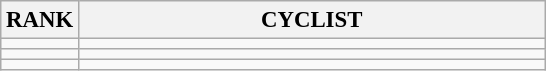<table class="wikitable" style="font-size:95%;">
<tr>
<th>RANK</th>
<th align="left" style="width: 20em">CYCLIST</th>
</tr>
<tr>
<td align="center"></td>
<td></td>
</tr>
<tr>
<td align="center"></td>
<td></td>
</tr>
<tr>
<td align="center"></td>
<td></td>
</tr>
</table>
